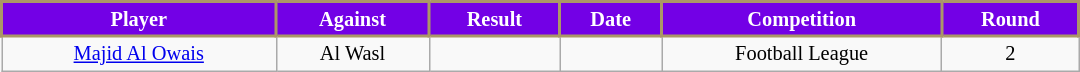<table class="wikitable" style="width:57%; text-align:center; font-size:85%;">
<tr>
<th style="color:#FFFFFF; background: #7300E6; border:2px solid #AB9767;">Player</th>
<th style="color:#FFFFFF; background: #7300E6; border:2px solid #AB9767;">Against</th>
<th style="color:#FFFFFF; background: #7300E6; border:2px solid #AB9767;">Result</th>
<th style="color:#FFFFFF; background: #7300E6; border:2px solid #AB9767;">Date</th>
<th style="color:#FFFFFF; background: #7300E6; border:2px solid #AB9767;">Competition</th>
<th style="color:#FFFFFF; background: #7300E6; border:2px solid #AB9767;">Round</th>
</tr>
<tr>
<td> <a href='#'>Majid Al Owais</a></td>
<td>Al Wasl</td>
<td></td>
<td></td>
<td align=center>Football League</td>
<td align=center>2</td>
</tr>
</table>
